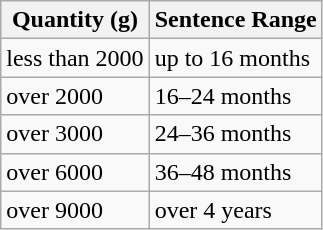<table class="wikitable">
<tr>
<th>Quantity (g)</th>
<th>Sentence Range</th>
</tr>
<tr>
<td>less than 2000</td>
<td>up to 16 months</td>
</tr>
<tr>
<td>over 2000</td>
<td>16–24 months</td>
</tr>
<tr>
<td>over 3000</td>
<td>24–36 months</td>
</tr>
<tr>
<td>over 6000</td>
<td>36–48 months</td>
</tr>
<tr>
<td>over 9000</td>
<td>over 4 years</td>
</tr>
</table>
